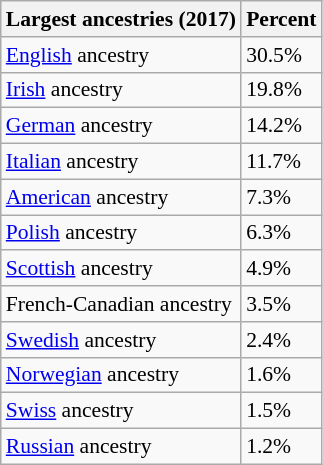<table class="wikitable sortable collapsible" style="font-size: 90%;">
<tr>
<th>Largest ancestries (2017)</th>
<th>Percent</th>
</tr>
<tr>
<td><a href='#'>English</a> ancestry</td>
<td>30.5%</td>
</tr>
<tr>
<td><a href='#'>Irish</a> ancestry</td>
<td>19.8%</td>
</tr>
<tr>
<td><a href='#'>German</a> ancestry</td>
<td>14.2%</td>
</tr>
<tr>
<td><a href='#'>Italian</a> ancestry</td>
<td>11.7%</td>
</tr>
<tr>
<td><a href='#'>American</a> ancestry</td>
<td>7.3%</td>
</tr>
<tr>
<td><a href='#'>Polish</a> ancestry</td>
<td>6.3%</td>
</tr>
<tr>
<td><a href='#'>Scottish</a> ancestry</td>
<td>4.9%</td>
</tr>
<tr>
<td>French-Canadian ancestry</td>
<td>3.5%</td>
</tr>
<tr>
<td><a href='#'>Swedish</a> ancestry</td>
<td>2.4%</td>
</tr>
<tr>
<td><a href='#'>Norwegian</a> ancestry</td>
<td>1.6%</td>
</tr>
<tr>
<td><a href='#'>Swiss</a> ancestry</td>
<td>1.5%</td>
</tr>
<tr>
<td><a href='#'>Russian</a> ancestry</td>
<td>1.2%</td>
</tr>
</table>
